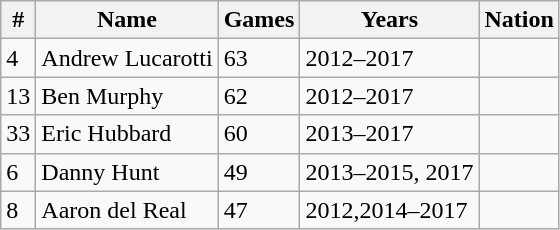<table class="wikitable sortable">
<tr>
<th>#</th>
<th>Name</th>
<th>Games</th>
<th>Years</th>
<th>Nation</th>
</tr>
<tr>
<td>4</td>
<td>Andrew Lucarotti</td>
<td>63</td>
<td>2012–2017</td>
<td></td>
</tr>
<tr>
<td>13</td>
<td>Ben Murphy</td>
<td>62</td>
<td>2012–2017</td>
<td></td>
</tr>
<tr>
<td>33</td>
<td>Eric Hubbard</td>
<td>60</td>
<td>2013–2017</td>
<td></td>
</tr>
<tr>
<td>6</td>
<td>Danny Hunt</td>
<td>49</td>
<td>2013–2015, 2017</td>
<td></td>
</tr>
<tr>
<td>8</td>
<td>Aaron del Real</td>
<td>47</td>
<td>2012,2014–2017</td>
<td></td>
</tr>
</table>
